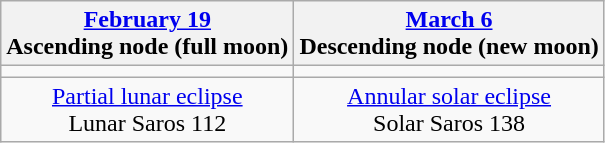<table class="wikitable">
<tr>
<th><a href='#'>February 19</a><br>Ascending node (full moon)</th>
<th><a href='#'>March 6</a><br>Descending node (new moon)</th>
</tr>
<tr>
<td></td>
<td></td>
</tr>
<tr align=center>
<td><a href='#'>Partial lunar eclipse</a><br>Lunar Saros 112</td>
<td><a href='#'>Annular solar eclipse</a><br>Solar Saros 138</td>
</tr>
</table>
